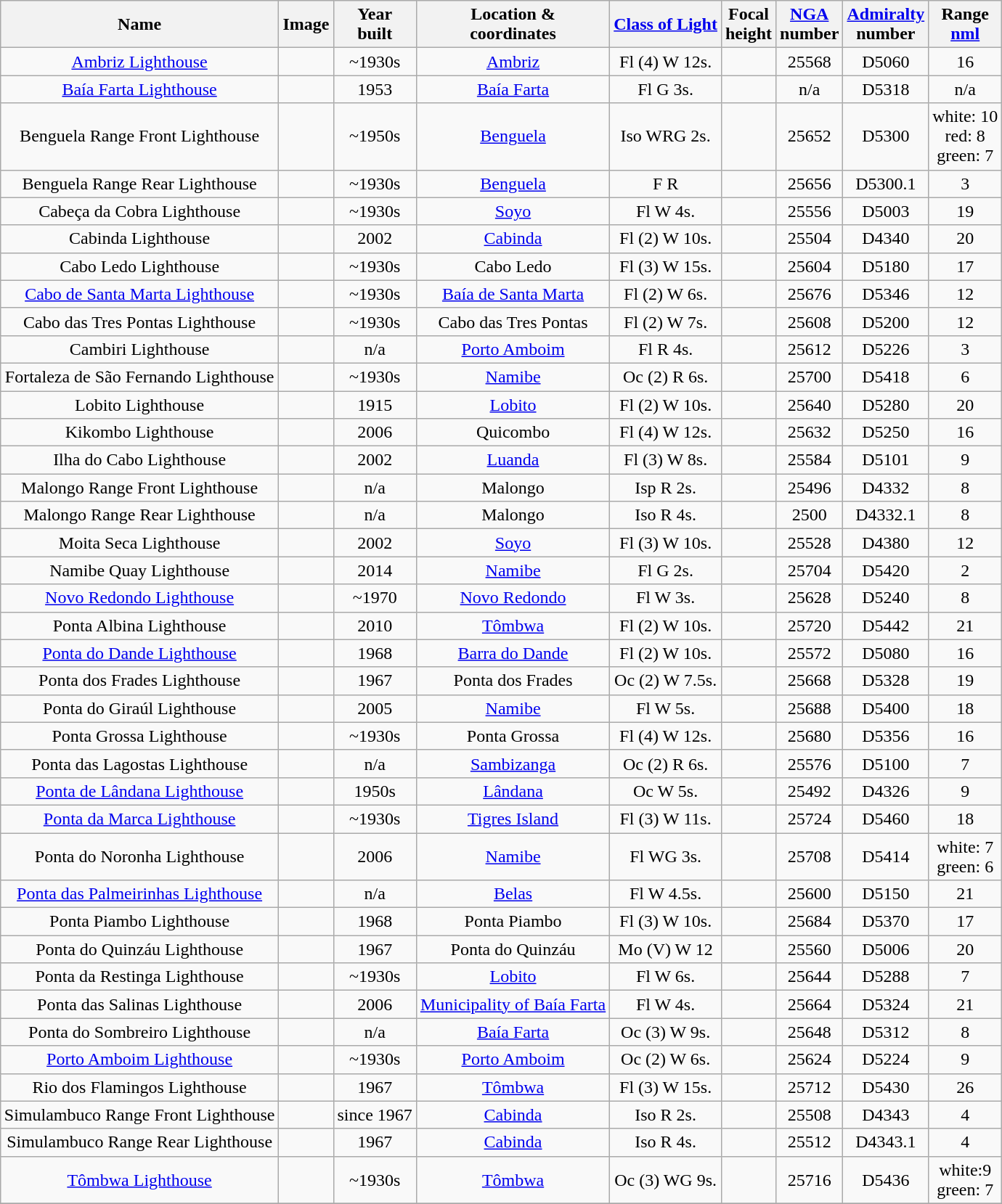<table class="wikitable sortable" style="margin:auto;text-align:center">
<tr>
<th>Name</th>
<th>Image</th>
<th>Year<br>built</th>
<th>Location &<br> coordinates</th>
<th><a href='#'>Class of Light</a> <br></th>
<th>Focal<br>height<br></th>
<th><a href='#'>NGA</a><br>number<br></th>
<th><a href='#'>Admiralty</a><br>number<br></th>
<th>Range<br><a href='#'>nml</a><br></th>
</tr>
<tr>
<td><a href='#'>Ambriz Lighthouse</a></td>
<td></td>
<td>~1930s</td>
<td><a href='#'>Ambriz</a><br></td>
<td>Fl (4) W 12s.</td>
<td></td>
<td>25568</td>
<td>D5060</td>
<td>16</td>
</tr>
<tr>
<td><a href='#'>Baía Farta Lighthouse</a></td>
<td></td>
<td>1953</td>
<td><a href='#'>Baía Farta</a><br></td>
<td>Fl G 3s.</td>
<td></td>
<td>n/a</td>
<td>D5318</td>
<td>n/a</td>
</tr>
<tr>
<td>Benguela Range Front Lighthouse</td>
<td></td>
<td>~1950s</td>
<td><a href='#'>Benguela</a><br></td>
<td>Iso WRG 2s.</td>
<td></td>
<td>25652</td>
<td>D5300</td>
<td>white: 10<br>red: 8<br>green: 7</td>
</tr>
<tr>
<td>Benguela Range Rear Lighthouse</td>
<td> </td>
<td>~1930s</td>
<td><a href='#'>Benguela</a><br></td>
<td>F R</td>
<td></td>
<td>25656</td>
<td>D5300.1</td>
<td>3</td>
</tr>
<tr>
<td>Cabeça da Cobra Lighthouse</td>
<td></td>
<td>~1930s</td>
<td><a href='#'>Soyo</a><br></td>
<td>Fl W 4s.</td>
<td></td>
<td>25556</td>
<td>D5003</td>
<td>19</td>
</tr>
<tr>
<td>Cabinda Lighthouse</td>
<td></td>
<td>2002</td>
<td><a href='#'>Cabinda</a><br></td>
<td>Fl (2) W 10s.</td>
<td></td>
<td>25504</td>
<td>D4340</td>
<td>20</td>
</tr>
<tr>
<td>Cabo Ledo Lighthouse</td>
<td> </td>
<td>~1930s</td>
<td>Cabo Ledo<br></td>
<td>Fl (3) W 15s.</td>
<td></td>
<td>25604</td>
<td>D5180</td>
<td>17</td>
</tr>
<tr>
<td><a href='#'>Cabo de Santa Marta Lighthouse</a></td>
<td></td>
<td>~1930s</td>
<td><a href='#'>Baía de Santa Marta</a><br> </td>
<td>Fl (2) W 6s.</td>
<td></td>
<td>25676</td>
<td>D5346</td>
<td>12</td>
</tr>
<tr>
<td>Cabo das Tres Pontas Lighthouse</td>
<td></td>
<td>~1930s</td>
<td>Cabo das Tres Pontas<br></td>
<td>Fl (2) W 7s.</td>
<td></td>
<td>25608</td>
<td>D5200</td>
<td>12</td>
</tr>
<tr>
<td>Cambiri Lighthouse</td>
<td></td>
<td>n/a</td>
<td><a href='#'>Porto Amboim</a><br></td>
<td>Fl R 4s.</td>
<td></td>
<td>25612</td>
<td>D5226</td>
<td>3</td>
</tr>
<tr>
<td>Fortaleza de São Fernando Lighthouse</td>
<td> </td>
<td>~1930s</td>
<td><a href='#'>Namibe</a><br></td>
<td>Oc (2) R 6s.</td>
<td></td>
<td>25700</td>
<td>D5418</td>
<td>6</td>
</tr>
<tr>
<td>Lobito Lighthouse</td>
<td></td>
<td>1915</td>
<td><a href='#'>Lobito</a><br> </td>
<td>Fl (2) W 10s.</td>
<td></td>
<td>25640</td>
<td>D5280</td>
<td>20</td>
</tr>
<tr>
<td>Kikombo Lighthouse</td>
<td></td>
<td>2006</td>
<td>Quicombo<br></td>
<td>Fl (4) W 12s.</td>
<td></td>
<td>25632</td>
<td>D5250</td>
<td>16</td>
</tr>
<tr>
<td>Ilha do Cabo Lighthouse</td>
<td></td>
<td>2002</td>
<td><a href='#'>Luanda</a><br></td>
<td>Fl (3) W 8s.</td>
<td></td>
<td>25584</td>
<td>D5101</td>
<td>9</td>
</tr>
<tr>
<td>Malongo Range Front Lighthouse</td>
<td></td>
<td>n/a</td>
<td>Malongo<br></td>
<td>Isp R 2s.</td>
<td></td>
<td>25496</td>
<td>D4332</td>
<td>8</td>
</tr>
<tr>
<td>Malongo Range Rear Lighthouse</td>
<td></td>
<td>n/a</td>
<td>Malongo<br></td>
<td>Iso R 4s.</td>
<td></td>
<td>2500</td>
<td>D4332.1</td>
<td>8</td>
</tr>
<tr>
<td>Moita Seca Lighthouse</td>
<td> </td>
<td>2002</td>
<td><a href='#'>Soyo</a><br> </td>
<td>Fl (3) W 10s.</td>
<td></td>
<td>25528</td>
<td>D4380</td>
<td>12</td>
</tr>
<tr>
<td>Namibe Quay Lighthouse</td>
<td></td>
<td>2014</td>
<td><a href='#'>Namibe</a><br></td>
<td>Fl G 2s.</td>
<td></td>
<td>25704</td>
<td>D5420</td>
<td>2</td>
</tr>
<tr>
<td><a href='#'>Novo Redondo Lighthouse</a></td>
<td></td>
<td>~1970</td>
<td><a href='#'>Novo Redondo</a><br></td>
<td>Fl W 3s.</td>
<td></td>
<td>25628</td>
<td>D5240</td>
<td>8</td>
</tr>
<tr>
<td>Ponta Albina Lighthouse</td>
<td></td>
<td>2010</td>
<td><a href='#'>Tômbwa</a><br></td>
<td>Fl (2) W 10s.</td>
<td></td>
<td>25720</td>
<td>D5442</td>
<td>21</td>
</tr>
<tr>
<td><a href='#'>Ponta do Dande Lighthouse</a></td>
<td></td>
<td>1968</td>
<td><a href='#'>Barra do Dande</a><br></td>
<td>Fl (2) W 10s.</td>
<td></td>
<td>25572</td>
<td>D5080</td>
<td>16</td>
</tr>
<tr>
<td>Ponta dos Frades Lighthouse</td>
<td></td>
<td>1967</td>
<td>Ponta dos Frades<br></td>
<td>Oc (2) W 7.5s.</td>
<td></td>
<td>25668</td>
<td>D5328</td>
<td>19</td>
</tr>
<tr>
<td>Ponta do Giraúl Lighthouse</td>
<td></td>
<td>2005</td>
<td><a href='#'>Namibe</a><br></td>
<td>Fl W 5s.</td>
<td></td>
<td>25688</td>
<td>D5400</td>
<td>18</td>
</tr>
<tr>
<td>Ponta Grossa Lighthouse</td>
<td></td>
<td>~1930s</td>
<td>Ponta Grossa<br></td>
<td>Fl (4) W 12s.</td>
<td></td>
<td>25680</td>
<td>D5356</td>
<td>16</td>
</tr>
<tr>
<td>Ponta das Lagostas Lighthouse</td>
<td></td>
<td>n/a</td>
<td><a href='#'>Sambizanga</a><br></td>
<td>Oc (2) R 6s.</td>
<td></td>
<td>25576</td>
<td>D5100</td>
<td>7</td>
</tr>
<tr>
<td><a href='#'>Ponta de Lândana Lighthouse</a></td>
<td></td>
<td>1950s</td>
<td><a href='#'>Lândana</a><br></td>
<td>Oc W 5s.</td>
<td></td>
<td>25492</td>
<td>D4326</td>
<td>9</td>
</tr>
<tr>
<td><a href='#'>Ponta da Marca Lighthouse</a></td>
<td></td>
<td>~1930s</td>
<td><a href='#'>Tigres Island</a><br></td>
<td>Fl (3) W 11s.</td>
<td></td>
<td>25724</td>
<td>D5460</td>
<td>18</td>
</tr>
<tr>
<td>Ponta do Noronha Lighthouse</td>
<td> </td>
<td>2006</td>
<td><a href='#'>Namibe</a><br></td>
<td>Fl WG 3s.</td>
<td></td>
<td>25708</td>
<td>D5414</td>
<td>white: 7<br>green: 6</td>
</tr>
<tr>
<td><a href='#'>Ponta das Palmeirinhas Lighthouse</a></td>
<td></td>
<td>n/a</td>
<td><a href='#'>Belas</a><br></td>
<td>Fl W 4.5s.</td>
<td></td>
<td>25600</td>
<td>D5150</td>
<td>21</td>
</tr>
<tr>
<td>Ponta Piambo Lighthouse</td>
<td> </td>
<td>1968</td>
<td>Ponta Piambo<br></td>
<td>Fl (3) W 10s.</td>
<td></td>
<td>25684</td>
<td>D5370</td>
<td>17</td>
</tr>
<tr>
<td>Ponta do Quinzáu Lighthouse</td>
<td></td>
<td>1967</td>
<td>Ponta do Quinzáu<br></td>
<td>Mo (V) W 12</td>
<td></td>
<td>25560</td>
<td>D5006</td>
<td>20</td>
</tr>
<tr>
<td>Ponta da Restinga Lighthouse</td>
<td></td>
<td>~1930s</td>
<td><a href='#'>Lobito</a><br></td>
<td>Fl W 6s.</td>
<td></td>
<td>25644</td>
<td>D5288</td>
<td>7</td>
</tr>
<tr>
<td>Ponta das Salinas Lighthouse</td>
<td></td>
<td>2006</td>
<td><a href='#'>Municipality of Baía Farta</a><br></td>
<td>Fl W 4s.</td>
<td></td>
<td>25664</td>
<td>D5324</td>
<td>21</td>
</tr>
<tr>
<td>Ponta do Sombreiro Lighthouse</td>
<td></td>
<td>n/a</td>
<td><a href='#'>Baía Farta</a><br></td>
<td>Oc (3) W 9s.</td>
<td></td>
<td>25648</td>
<td>D5312</td>
<td>8</td>
</tr>
<tr>
<td><a href='#'>Porto Amboim Lighthouse</a></td>
<td></td>
<td>~1930s</td>
<td><a href='#'>Porto Amboim</a><br></td>
<td>Oc (2) W 6s.</td>
<td></td>
<td>25624</td>
<td>D5224</td>
<td>9</td>
</tr>
<tr>
<td>Rio dos Flamingos Lighthouse</td>
<td></td>
<td>1967</td>
<td><a href='#'>Tômbwa</a><br></td>
<td>Fl (3) W 15s.</td>
<td></td>
<td>25712</td>
<td>D5430</td>
<td>26</td>
</tr>
<tr>
<td>Simulambuco Range Front Lighthouse</td>
<td></td>
<td>since 1967</td>
<td><a href='#'>Cabinda</a><br></td>
<td>Iso R 2s.</td>
<td></td>
<td>25508</td>
<td>D4343</td>
<td>4</td>
</tr>
<tr>
<td>Simulambuco Range Rear Lighthouse</td>
<td></td>
<td>1967</td>
<td><a href='#'>Cabinda</a><br></td>
<td>Iso R 4s.</td>
<td></td>
<td>25512</td>
<td>D4343.1</td>
<td>4</td>
</tr>
<tr>
<td><a href='#'>Tômbwa Lighthouse</a></td>
<td></td>
<td>~1930s</td>
<td><a href='#'>Tômbwa</a><br></td>
<td>Oc (3)  WG 9s.</td>
<td></td>
<td>25716</td>
<td>D5436</td>
<td>white:9<br>green: 7</td>
</tr>
<tr>
</tr>
</table>
